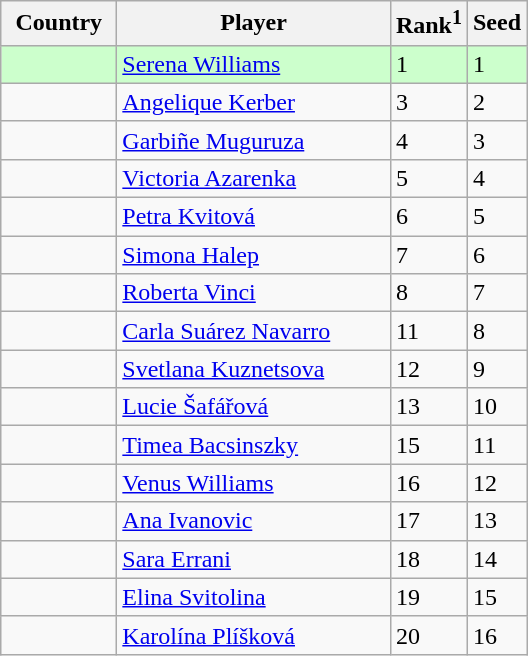<table class="wikitable" border="1">
<tr>
<th width="70">Country</th>
<th width="175">Player</th>
<th>Rank<sup>1</sup></th>
<th>Seed</th>
</tr>
<tr bgcolor=#cfc>
<td></td>
<td><a href='#'>Serena Williams</a></td>
<td>1</td>
<td>1</td>
</tr>
<tr>
<td></td>
<td><a href='#'>Angelique Kerber</a></td>
<td>3</td>
<td>2</td>
</tr>
<tr>
<td></td>
<td><a href='#'>Garbiñe Muguruza</a></td>
<td>4</td>
<td>3</td>
</tr>
<tr>
<td></td>
<td><a href='#'>Victoria Azarenka</a></td>
<td>5</td>
<td>4</td>
</tr>
<tr>
<td></td>
<td><a href='#'>Petra Kvitová</a></td>
<td>6</td>
<td>5</td>
</tr>
<tr>
<td></td>
<td><a href='#'>Simona Halep</a></td>
<td>7</td>
<td>6</td>
</tr>
<tr>
<td></td>
<td><a href='#'>Roberta Vinci</a></td>
<td>8</td>
<td>7</td>
</tr>
<tr>
<td></td>
<td><a href='#'>Carla Suárez Navarro</a></td>
<td>11</td>
<td>8</td>
</tr>
<tr>
<td></td>
<td><a href='#'>Svetlana Kuznetsova</a></td>
<td>12</td>
<td>9</td>
</tr>
<tr>
<td></td>
<td><a href='#'>Lucie Šafářová</a></td>
<td>13</td>
<td>10</td>
</tr>
<tr>
<td></td>
<td><a href='#'>Timea Bacsinszky</a></td>
<td>15</td>
<td>11</td>
</tr>
<tr>
<td></td>
<td><a href='#'>Venus Williams</a></td>
<td>16</td>
<td>12</td>
</tr>
<tr>
<td></td>
<td><a href='#'>Ana Ivanovic</a></td>
<td>17</td>
<td>13</td>
</tr>
<tr>
<td></td>
<td><a href='#'>Sara Errani</a></td>
<td>18</td>
<td>14</td>
</tr>
<tr>
<td></td>
<td><a href='#'>Elina Svitolina</a></td>
<td>19</td>
<td>15</td>
</tr>
<tr>
<td></td>
<td><a href='#'>Karolína Plíšková</a></td>
<td>20</td>
<td>16</td>
</tr>
</table>
